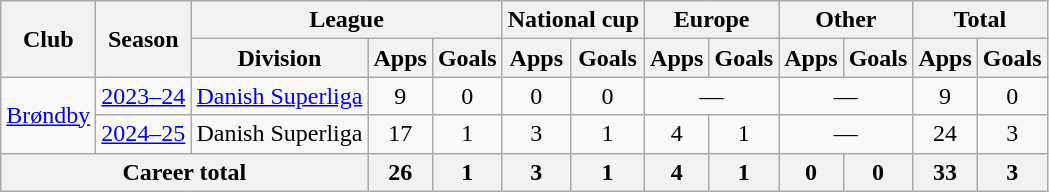<table class="wikitable" style="text-align:center">
<tr>
<th rowspan="2">Club</th>
<th rowspan="2">Season</th>
<th colspan="3">League</th>
<th colspan="2">National cup</th>
<th colspan="2">Europe</th>
<th colspan="2">Other</th>
<th colspan="2">Total</th>
</tr>
<tr>
<th>Division</th>
<th>Apps</th>
<th>Goals</th>
<th>Apps</th>
<th>Goals</th>
<th>Apps</th>
<th>Goals</th>
<th>Apps</th>
<th>Goals</th>
<th>Apps</th>
<th>Goals</th>
</tr>
<tr>
<td rowspan="2"><a href='#'>Brøndby</a></td>
<td><a href='#'>2023–24</a></td>
<td><a href='#'>Danish Superliga</a></td>
<td>9</td>
<td>0</td>
<td>0</td>
<td>0</td>
<td colspan="2">—</td>
<td colspan="2">—</td>
<td>9</td>
<td>0</td>
</tr>
<tr>
<td><a href='#'>2024–25</a></td>
<td>Danish Superliga</td>
<td>17</td>
<td>1</td>
<td>3</td>
<td>1</td>
<td>4</td>
<td>1</td>
<td colspan="2">—</td>
<td>24</td>
<td>3</td>
</tr>
<tr>
<th colspan="3">Career total</th>
<th>26</th>
<th>1</th>
<th>3</th>
<th>1</th>
<th>4</th>
<th>1</th>
<th>0</th>
<th>0</th>
<th>33</th>
<th>3</th>
</tr>
</table>
